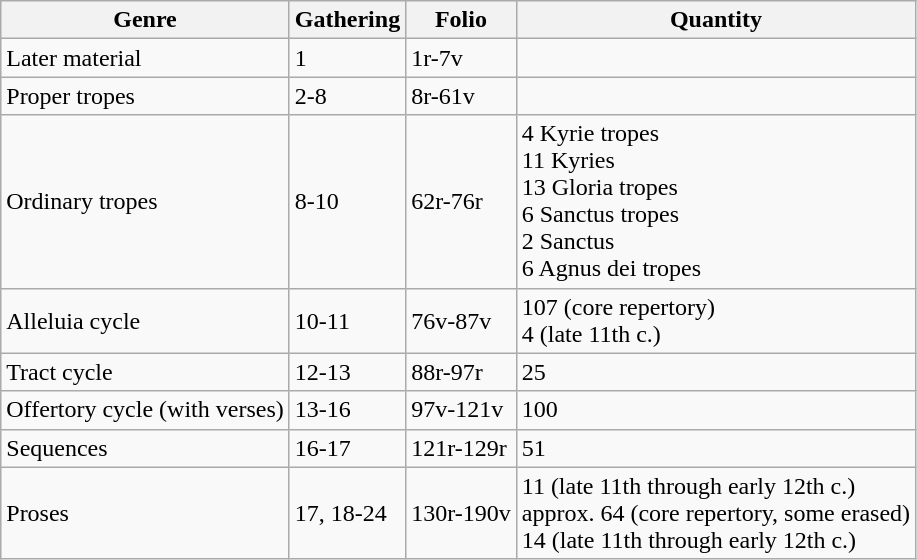<table class="wikitable">
<tr>
<th>Genre</th>
<th>Gathering</th>
<th>Folio</th>
<th>Quantity</th>
</tr>
<tr>
<td>Later material</td>
<td>1</td>
<td>1r-7v</td>
<td></td>
</tr>
<tr>
<td>Proper tropes</td>
<td>2-8</td>
<td>8r-61v</td>
<td></td>
</tr>
<tr>
<td>Ordinary tropes</td>
<td>8-10</td>
<td>62r-76r</td>
<td>4 Kyrie tropes<br>11 Kyries<br>13 Gloria tropes<br>6 Sanctus tropes<br>2 Sanctus<br>6 Agnus dei tropes</td>
</tr>
<tr>
<td>Alleluia cycle</td>
<td>10-11</td>
<td>76v-87v</td>
<td>107 (core repertory)<br>4 (late 11th c.)</td>
</tr>
<tr>
<td>Tract cycle</td>
<td>12-13</td>
<td>88r-97r</td>
<td>25</td>
</tr>
<tr>
<td>Offertory cycle (with verses)</td>
<td>13-16</td>
<td>97v-121v</td>
<td>100</td>
</tr>
<tr>
<td>Sequences</td>
<td>16-17</td>
<td>121r-129r</td>
<td>51</td>
</tr>
<tr>
<td>Proses</td>
<td>17, 18-24</td>
<td>130r-190v</td>
<td>11 (late 11th through early 12th c.)<br>approx. 64 (core repertory, some erased)<br>14 (late 11th through early 12th c.)</td>
</tr>
</table>
